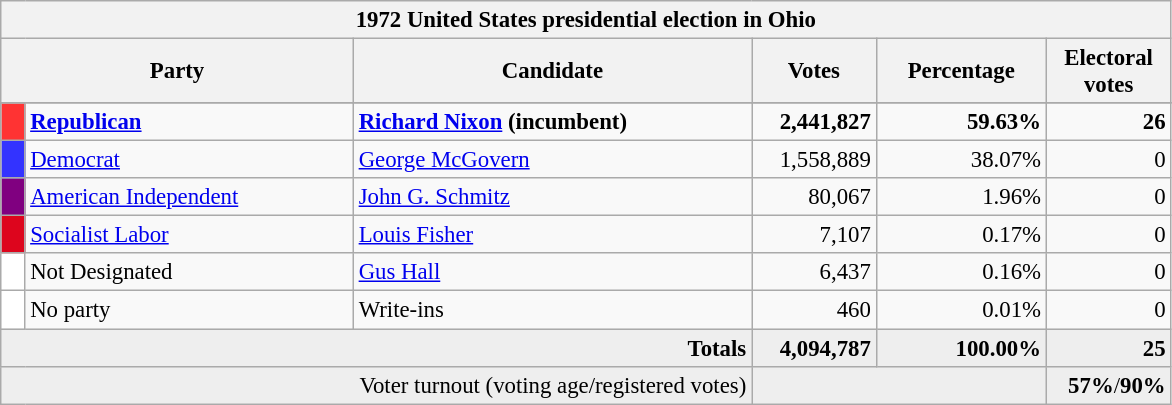<table class="wikitable" style="font-size: 95%;">
<tr>
<th colspan="6">1972 United States presidential election in Ohio</th>
</tr>
<tr>
<th colspan="2" style="width: 15em">Party</th>
<th style="width: 17em">Candidate</th>
<th style="width: 5em">Votes</th>
<th style="width: 7em">Percentage</th>
<th style="width: 5em">Electoral votes</th>
</tr>
<tr>
</tr>
<tr>
<th style="background-color:#FF3333; width: 3px"></th>
<td style="width: 130px"><strong><a href='#'>Republican</a></strong></td>
<td><strong><a href='#'>Richard Nixon</a> (incumbent)</strong></td>
<td align="right"><strong>2,441,827</strong></td>
<td align="right"><strong>59.63%</strong></td>
<td align="right"><strong>26</strong></td>
</tr>
<tr>
<th style="background-color:#3333FF; width: 3px"></th>
<td style="width: 130px"><a href='#'>Democrat</a></td>
<td><a href='#'>George McGovern</a></td>
<td align="right">1,558,889</td>
<td align="right">38.07%</td>
<td align="right">0</td>
</tr>
<tr>
<th style="background-color:#800080; width: 3px"></th>
<td style="width: 130px"><a href='#'>American Independent</a></td>
<td><a href='#'>John G. Schmitz</a></td>
<td align="right">80,067</td>
<td align="right">1.96%</td>
<td align="right">0</td>
</tr>
<tr>
<th style="background-color:#DD051D; width: 3px"></th>
<td style="width: 130px"><a href='#'>Socialist Labor</a></td>
<td><a href='#'>Louis Fisher</a></td>
<td align="right">7,107</td>
<td align="right">0.17%</td>
<td align="right">0</td>
</tr>
<tr>
<th style="background-color:#FFFFFF; width: 3px"></th>
<td style="width: 130px">Not Designated</td>
<td><a href='#'>Gus Hall</a></td>
<td align="right">6,437</td>
<td align="right">0.16%</td>
<td align="right">0</td>
</tr>
<tr>
<th style="background-color:#FFFFFF; width: 3px"></th>
<td style="width: 130px">No party</td>
<td>Write-ins</td>
<td align="right">460</td>
<td align="right">0.01%</td>
<td align="right">0</td>
</tr>
<tr bgcolor="#EEEEEE">
<td colspan="3" align="right"><strong>Totals</strong></td>
<td align="right"><strong>4,094,787</strong></td>
<td align="right"><strong>100.00%</strong></td>
<td align="right"><strong>25</strong></td>
</tr>
<tr bgcolor="#EEEEEE">
<td colspan="3" align="right">Voter turnout (voting age/registered votes)</td>
<td colspan="2" align="right"></td>
<td align="right"><strong>57%</strong>/<strong>90%</strong></td>
</tr>
</table>
